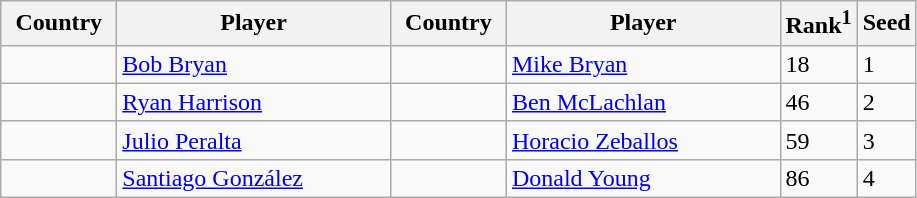<table class="sortable wikitable">
<tr>
<th width="70">Country</th>
<th width="175">Player</th>
<th width="70">Country</th>
<th width="175">Player</th>
<th>Rank<sup>1</sup></th>
<th>Seed</th>
</tr>
<tr>
<td></td>
<td><a href='#'>Bob Bryan</a></td>
<td></td>
<td><a href='#'>Mike Bryan</a></td>
<td>18</td>
<td>1</td>
</tr>
<tr>
<td></td>
<td><a href='#'>Ryan Harrison</a></td>
<td></td>
<td><a href='#'>Ben McLachlan</a></td>
<td>46</td>
<td>2</td>
</tr>
<tr>
<td></td>
<td><a href='#'>Julio Peralta</a></td>
<td></td>
<td><a href='#'>Horacio Zeballos</a></td>
<td>59</td>
<td>3</td>
</tr>
<tr>
<td></td>
<td><a href='#'>Santiago González</a></td>
<td></td>
<td><a href='#'>Donald Young</a></td>
<td>86</td>
<td>4</td>
</tr>
</table>
